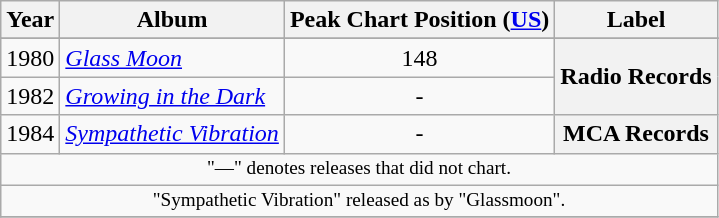<table class="wikitable">
<tr>
<th rowspan="1">Year</th>
<th rowspan="1">Album</th>
<th colspan="1">Peak Chart Position (<a href='#'>US</a>)</th>
<th rowspan="1">Label</th>
</tr>
<tr>
</tr>
<tr>
<td rowspan="1">1980</td>
<td><em><a href='#'>Glass Moon</a></em></td>
<td align=center>148</td>
<th rowspan="2">Radio Records</th>
</tr>
<tr>
<td rowspan="1">1982</td>
<td><em><a href='#'>Growing in the Dark</a></em></td>
<td align=center>-</td>
</tr>
<tr>
<td rowspan="1">1984</td>
<td><em><a href='#'>Sympathetic Vibration</a></em></td>
<td align=center>-</td>
<th rowspan=1">MCA Records</th>
</tr>
<tr>
<td align="center" colspan="11" style="font-size:80%">"—" denotes releases that did not chart.</td>
</tr>
<tr>
<td align="center" colspan="11" style="font-size:80%">"Sympathetic Vibration" released as by "Glassmoon".</td>
</tr>
<tr>
</tr>
</table>
